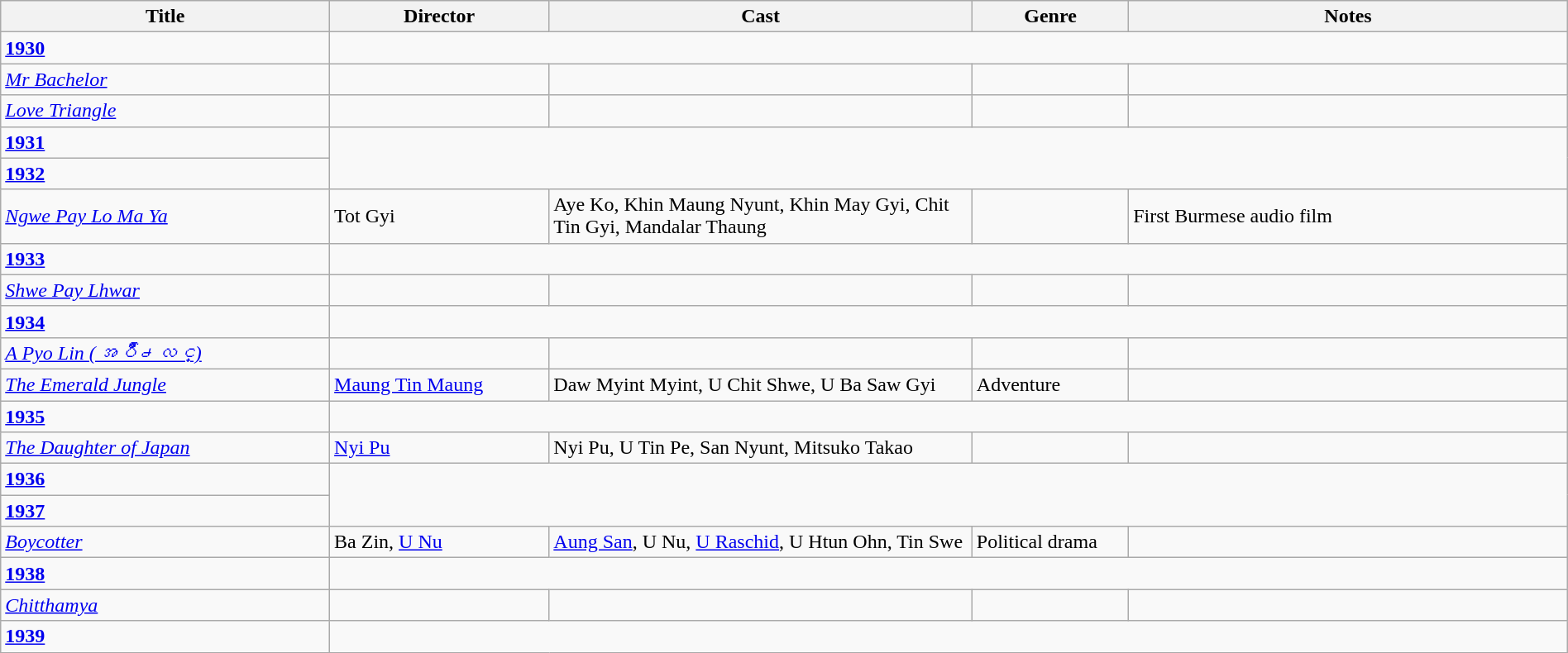<table class="wikitable" style="width:100%;">
<tr>
<th style="width:21%;">Title</th>
<th style="width:14%;">Director</th>
<th style="width:27%;">Cast</th>
<th style="width:10%;">Genre</th>
<th style="width:28%;">Notes</th>
</tr>
<tr>
<td><strong><a href='#'>1930</a></strong></td>
</tr>
<tr>
<td><em><a href='#'>Mr Bachelor</a></em></td>
<td></td>
<td></td>
<td></td>
<td></td>
</tr>
<tr>
<td><em><a href='#'>Love Triangle</a></em></td>
<td></td>
<td></td>
<td></td>
<td></td>
</tr>
<tr>
<td><strong><a href='#'>1931</a></strong></td>
</tr>
<tr>
<td><strong><a href='#'>1932</a></strong></td>
</tr>
<tr>
<td><em><a href='#'>Ngwe Pay Lo Ma Ya</a></em></td>
<td>Tot Gyi</td>
<td>Aye Ko, Khin Maung Nyunt, Khin May Gyi, Chit Tin Gyi, Mandalar Thaung</td>
<td></td>
<td>First Burmese audio film</td>
</tr>
<tr>
<td><strong><a href='#'>1933</a></strong></td>
</tr>
<tr>
<td><em><a href='#'>Shwe Pay Lhwar</a></em></td>
<td></td>
<td></td>
<td></td>
<td></td>
</tr>
<tr>
<td><strong><a href='#'>1934</a></strong></td>
</tr>
<tr>
<td><em><a href='#'>A Pyo Lin (အပ်ိဳ႕လင္)</a></em></td>
<td></td>
<td></td>
<td></td>
<td></td>
</tr>
<tr>
<td><em><a href='#'>The Emerald Jungle</a></em></td>
<td><a href='#'>Maung Tin Maung</a></td>
<td>Daw Myint Myint, U Chit Shwe, U Ba Saw Gyi</td>
<td>Adventure</td>
<td></td>
</tr>
<tr>
<td><strong><a href='#'>1935</a></strong></td>
</tr>
<tr>
<td><em><a href='#'>The Daughter of Japan</a></em></td>
<td><a href='#'>Nyi Pu</a></td>
<td>Nyi Pu, U Tin Pe, San Nyunt, Mitsuko Takao</td>
<td></td>
<td></td>
</tr>
<tr>
<td><strong><a href='#'>1936</a></strong></td>
</tr>
<tr>
<td><strong><a href='#'>1937</a></strong></td>
</tr>
<tr>
<td><em><a href='#'>Boycotter</a></em></td>
<td>Ba Zin, <a href='#'>U Nu</a></td>
<td><a href='#'>Aung San</a>, U Nu, <a href='#'>U Raschid</a>, U Htun Ohn, Tin Swe</td>
<td>Political drama</td>
<td></td>
</tr>
<tr>
<td><strong><a href='#'>1938</a></strong></td>
</tr>
<tr>
<td><em><a href='#'>Chitthamya</a></em></td>
<td></td>
<td></td>
<td></td>
<td></td>
</tr>
<tr>
<td><strong><a href='#'>1939</a></strong></td>
</tr>
<tr>
</tr>
</table>
